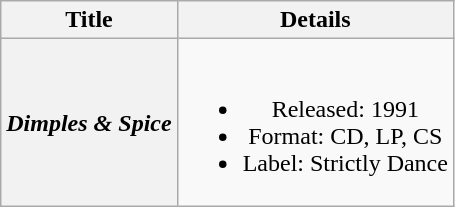<table class="wikitable plainrowheaders" style="text-align:center;" border="1">
<tr>
<th>Title</th>
<th>Details</th>
</tr>
<tr>
<th scope="row"><em>Dimples & Spice</em></th>
<td><br><ul><li>Released: 1991</li><li>Format: CD, LP, CS</li><li>Label: Strictly Dance</li></ul></td>
</tr>
</table>
